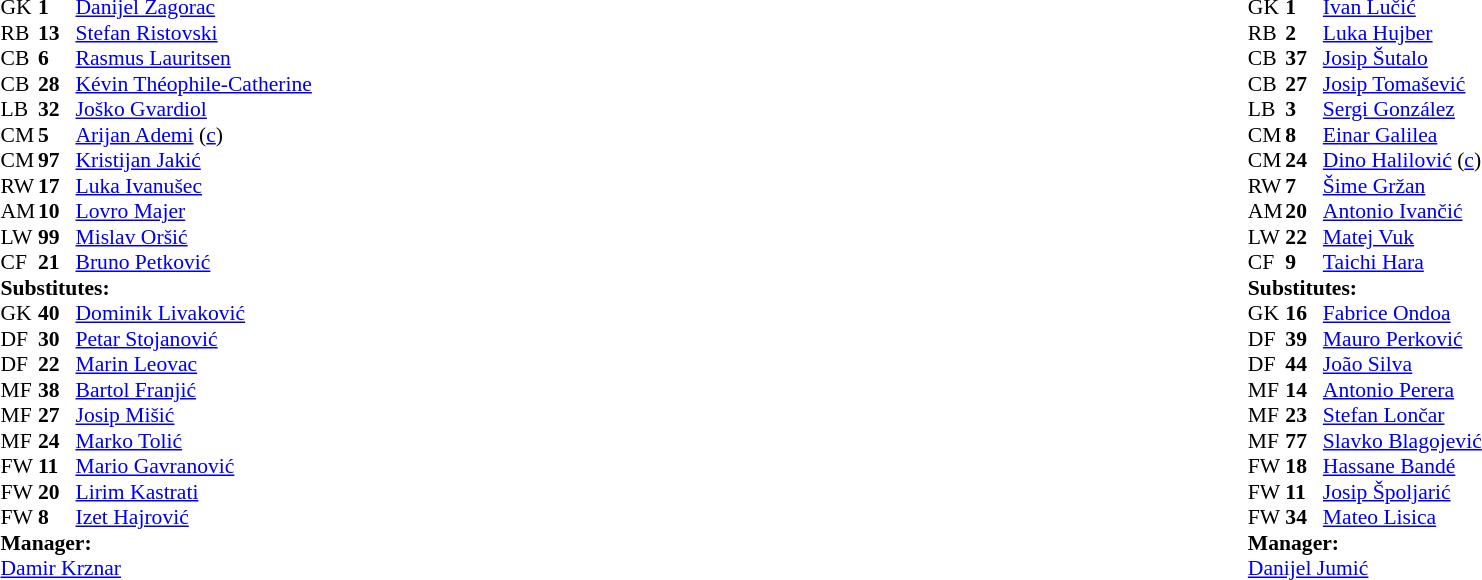<table width="100%">
<tr>
<td valign="top" width="40%"><br><table style="font-size:90%" cellspacing="0" cellpadding="0">
<tr>
<th width=25></th>
<th width=25></th>
</tr>
<tr>
<td>GK</td>
<td><strong>1</strong></td>
<td> <a href='#'>Danijel Zagorac</a></td>
</tr>
<tr>
<td>RB</td>
<td><strong>13</strong></td>
<td> <a href='#'>Stefan Ristovski</a></td>
</tr>
<tr>
<td>CB</td>
<td><strong>6</strong></td>
<td> <a href='#'>Rasmus Lauritsen</a></td>
</tr>
<tr>
<td>CB</td>
<td><strong>28</strong></td>
<td> <a href='#'>Kévin Théophile-Catherine</a></td>
<td></td>
</tr>
<tr>
<td>LB</td>
<td><strong>32</strong></td>
<td> <a href='#'>Joško Gvardiol</a></td>
</tr>
<tr>
<td>CM</td>
<td><strong>5</strong></td>
<td> <a href='#'>Arijan Ademi</a> (<a href='#'>c</a>)</td>
<td></td>
</tr>
<tr>
<td>CM</td>
<td><strong>97</strong></td>
<td> <a href='#'>Kristijan Jakić</a></td>
<td></td>
<td></td>
</tr>
<tr>
<td>RW</td>
<td><strong>17</strong></td>
<td> <a href='#'>Luka Ivanušec</a></td>
<td></td>
<td></td>
</tr>
<tr>
<td>AM</td>
<td><strong>10</strong></td>
<td> <a href='#'>Lovro Majer</a></td>
<td></td>
<td></td>
</tr>
<tr>
<td>LW</td>
<td><strong>99</strong></td>
<td> <a href='#'>Mislav Oršić</a></td>
<td></td>
<td></td>
</tr>
<tr>
<td>CF</td>
<td><strong>21</strong></td>
<td> <a href='#'>Bruno Petković</a></td>
<td></td>
<td></td>
</tr>
<tr>
<td colspan=3><strong>Substitutes:</strong></td>
</tr>
<tr>
<td>GK</td>
<td><strong>40</strong></td>
<td> <a href='#'>Dominik Livaković</a></td>
</tr>
<tr>
<td>DF</td>
<td><strong>30</strong></td>
<td> <a href='#'>Petar Stojanović</a></td>
</tr>
<tr>
<td>DF</td>
<td><strong>22</strong></td>
<td> <a href='#'>Marin Leovac</a></td>
</tr>
<tr>
<td>MF</td>
<td><strong>38</strong></td>
<td> <a href='#'>Bartol Franjić</a></td>
<td></td>
<td></td>
</tr>
<tr>
<td>MF</td>
<td><strong>27</strong></td>
<td> <a href='#'>Josip Mišić</a></td>
<td></td>
<td></td>
</tr>
<tr>
<td>MF</td>
<td><strong>24</strong></td>
<td> <a href='#'>Marko Tolić</a></td>
<td></td>
<td></td>
</tr>
<tr>
<td>FW</td>
<td><strong>11</strong></td>
<td> <a href='#'>Mario Gavranović</a></td>
<td></td>
<td></td>
</tr>
<tr>
<td>FW</td>
<td><strong>20</strong></td>
<td> <a href='#'>Lirim Kastrati</a></td>
<td></td>
<td></td>
</tr>
<tr>
<td>FW</td>
<td><strong>8</strong></td>
<td> <a href='#'>Izet Hajrović</a></td>
</tr>
<tr>
<td colspan=3><strong>Manager:</strong></td>
</tr>
<tr>
<td colspan=3> <a href='#'>Damir Krznar</a></td>
</tr>
</table>
</td>
<td valign="top" width="50%"><br><table style="font-size:90%; margin:auto" cellspacing="0" cellpadding="0">
<tr>
<th width=25></th>
<th width=25></th>
</tr>
<tr>
<td>GK</td>
<td><strong>1</strong></td>
<td> <a href='#'>Ivan Lučić</a></td>
</tr>
<tr>
<td>RB</td>
<td><strong>2</strong></td>
<td> <a href='#'>Luka Hujber</a></td>
</tr>
<tr>
<td>CB</td>
<td><strong>37</strong></td>
<td> <a href='#'>Josip Šutalo</a></td>
</tr>
<tr>
<td>CB</td>
<td><strong>27</strong></td>
<td> <a href='#'>Josip Tomašević</a></td>
</tr>
<tr>
<td>LB</td>
<td><strong>3</strong></td>
<td> <a href='#'>Sergi González</a></td>
</tr>
<tr>
<td>CM</td>
<td><strong>8</strong></td>
<td> <a href='#'>Einar Galilea</a></td>
<td></td>
<td></td>
</tr>
<tr>
<td>CM</td>
<td><strong>24</strong></td>
<td> <a href='#'>Dino Halilović</a> (<a href='#'>c</a>)</td>
<td></td>
<td></td>
</tr>
<tr>
<td>RW</td>
<td><strong>7</strong></td>
<td> <a href='#'>Šime Gržan</a></td>
<td></td>
<td></td>
</tr>
<tr>
<td>AM</td>
<td><strong>20</strong></td>
<td> <a href='#'>Antonio Ivančić</a></td>
<td></td>
<td></td>
</tr>
<tr>
<td>LW</td>
<td><strong>22</strong></td>
<td> <a href='#'>Matej Vuk</a></td>
<td></td>
<td></td>
</tr>
<tr>
<td>CF</td>
<td><strong>9</strong></td>
<td> <a href='#'>Taichi Hara</a></td>
</tr>
<tr>
<td colspan=3><strong>Substitutes:</strong></td>
</tr>
<tr>
<td>GK</td>
<td><strong>16</strong></td>
<td> <a href='#'>Fabrice Ondoa</a></td>
</tr>
<tr>
<td>DF</td>
<td><strong>39</strong></td>
<td> <a href='#'>Mauro Perković</a></td>
</tr>
<tr>
<td>DF</td>
<td><strong>44</strong></td>
<td> <a href='#'>João Silva</a></td>
</tr>
<tr>
<td>MF</td>
<td><strong>14</strong></td>
<td> <a href='#'>Antonio Perera</a></td>
<td></td>
<td></td>
</tr>
<tr>
<td>MF</td>
<td><strong>23</strong></td>
<td> <a href='#'>Stefan Lončar</a></td>
</tr>
<tr>
<td>MF</td>
<td><strong>77</strong></td>
<td> <a href='#'>Slavko Blagojević</a></td>
<td></td>
<td></td>
</tr>
<tr>
<td>FW</td>
<td><strong>18</strong></td>
<td> <a href='#'>Hassane Bandé</a></td>
<td></td>
<td></td>
</tr>
<tr>
<td>FW</td>
<td><strong>11</strong></td>
<td> <a href='#'>Josip Špoljarić</a></td>
<td></td>
<td></td>
</tr>
<tr>
<td>FW</td>
<td><strong>34</strong></td>
<td> <a href='#'>Mateo Lisica</a></td>
<td></td>
<td></td>
</tr>
<tr>
<td colspan=3><strong>Manager:</strong></td>
</tr>
<tr>
<td colspan=3> <a href='#'>Danijel Jumić</a></td>
</tr>
</table>
</td>
</tr>
</table>
